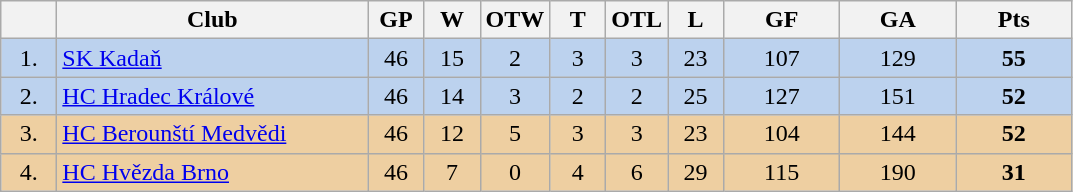<table class="wikitable">
<tr>
<th width="30"></th>
<th width="200">Club</th>
<th width="30">GP</th>
<th width="30">W</th>
<th width="30">OTW</th>
<th width="30">T</th>
<th width="30">OTL</th>
<th width="30">L</th>
<th width="70">GF</th>
<th width="70">GA</th>
<th width="70">Pts</th>
</tr>
<tr bgcolor="#BCD2EE" align="center">
<td>1.</td>
<td align="left"><a href='#'>SK Kadaň</a></td>
<td>46</td>
<td>15</td>
<td>2</td>
<td>3</td>
<td>3</td>
<td>23</td>
<td>107</td>
<td>129</td>
<td><strong>55</strong></td>
</tr>
<tr bgcolor="#BCD2EE" align="center">
<td>2.</td>
<td align="left"><a href='#'>HC Hradec Králové</a></td>
<td>46</td>
<td>14</td>
<td>3</td>
<td>2</td>
<td>2</td>
<td>25</td>
<td>127</td>
<td>151</td>
<td><strong>52</strong></td>
</tr>
<tr bgcolor="#EECFA1" align="center">
<td>3.</td>
<td align="left"><a href='#'>HC Berounští Medvědi</a></td>
<td>46</td>
<td>12</td>
<td>5</td>
<td>3</td>
<td>3</td>
<td>23</td>
<td>104</td>
<td>144</td>
<td><strong>52</strong></td>
</tr>
<tr bgcolor="#EECFA1" align="center">
<td>4.</td>
<td align="left"><a href='#'>HC Hvězda Brno</a></td>
<td>46</td>
<td>7</td>
<td>0</td>
<td>4</td>
<td>6</td>
<td>29</td>
<td>115</td>
<td>190</td>
<td><strong>31</strong></td>
</tr>
</table>
